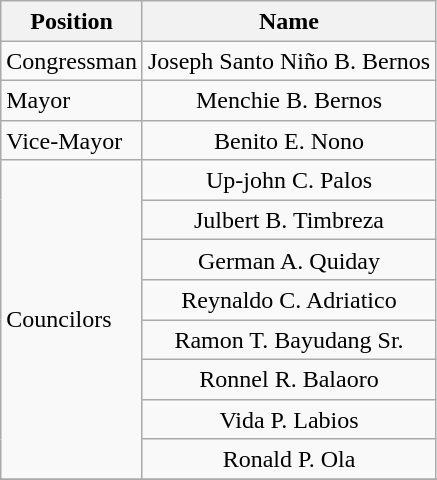<table class="wikitable" style="line-height:1.20em; font-size:100%;">
<tr>
<th>Position</th>
<th>Name</th>
</tr>
<tr>
<td>Congressman</td>
<td style="text-align:center;">Joseph Santo Niño B. Bernos</td>
</tr>
<tr>
<td>Mayor</td>
<td style="text-align:center;">Menchie B. Bernos</td>
</tr>
<tr>
<td>Vice-Mayor</td>
<td style="text-align:center;">Benito E. Nono</td>
</tr>
<tr>
<td rowspan=8>Councilors</td>
<td style="text-align:center;">Up-john C. Palos</td>
</tr>
<tr>
<td style="text-align:center;">Julbert B. Timbreza</td>
</tr>
<tr>
<td style="text-align:center;">German A. Quiday</td>
</tr>
<tr>
<td style="text-align:center;">Reynaldo C. Adriatico</td>
</tr>
<tr>
<td style="text-align:center;">Ramon T. Bayudang Sr.</td>
</tr>
<tr>
<td style="text-align:center;">Ronnel R. Balaoro</td>
</tr>
<tr>
<td style="text-align:center;">Vida P. Labios</td>
</tr>
<tr>
<td style="text-align:center;">Ronald P. Ola</td>
</tr>
<tr>
</tr>
</table>
